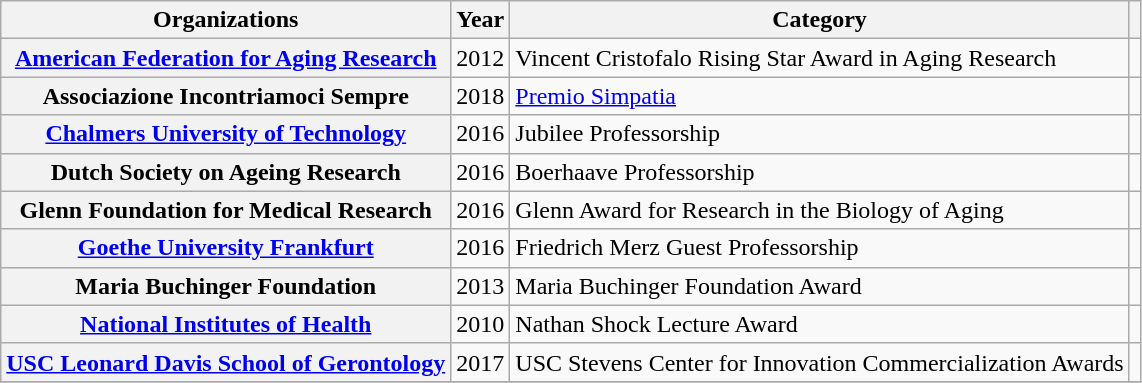<table class="wikitable plainrowheaders sortable">
<tr>
<th scope="col">Organizations</th>
<th scope="col">Year</th>
<th scope="col">Category</th>
<th scope="col" class="unsortable"></th>
</tr>
<tr>
<th scope="row"><a href='#'>American Federation for Aging Research</a></th>
<td style="text-align:center;">2012</td>
<td>Vincent Cristofalo Rising Star Award in Aging Research</td>
<td style="text-align:center;"></td>
</tr>
<tr>
<th scope="row">Associazione Incontriamoci Sempre</th>
<td style="text-align:center;">2018</td>
<td><a href='#'>Premio Simpatia</a></td>
<td style="text-align:center;"></td>
</tr>
<tr>
<th scope="row"><a href='#'>Chalmers University of Technology</a></th>
<td style="text-align:center;">2016</td>
<td>Jubilee Professorship</td>
<td style="text-align:center;"></td>
</tr>
<tr>
<th scope="row">Dutch Society on Ageing Research</th>
<td style="text-align:center;">2016</td>
<td>Boerhaave Professorship</td>
<td style="text-align:center;"></td>
</tr>
<tr>
<th scope="row">Glenn Foundation for Medical Research</th>
<td style="text-align:center;">2016</td>
<td>Glenn Award for Research in the Biology of Aging</td>
<td style="text-align:center;"></td>
</tr>
<tr>
<th scope="row"><a href='#'>Goethe University Frankfurt</a></th>
<td style="text-align:center;">2016</td>
<td>Friedrich Merz Guest Professorship</td>
<td style="text-align:center;"></td>
</tr>
<tr>
<th scope="row">Maria Buchinger Foundation</th>
<td style="text-align:center;">2013</td>
<td>Maria Buchinger Foundation Award</td>
<td style="text-align:center;"></td>
</tr>
<tr>
<th scope="row"><a href='#'>National Institutes of Health</a></th>
<td style="text-align:center;">2010</td>
<td>Nathan Shock Lecture Award</td>
<td style="text-align:center;"></td>
</tr>
<tr>
<th scope="row"><a href='#'>USC Leonard Davis School of Gerontology</a></th>
<td style="text-align:center;">2017</td>
<td>USC Stevens Center for Innovation Commercialization Awards</td>
<td style="text-align:center;"></td>
</tr>
<tr>
</tr>
</table>
